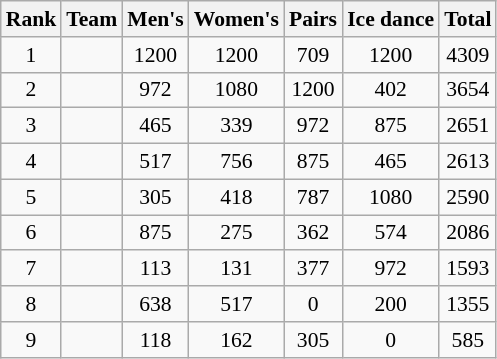<table class="wikitable sortable" style="font-size:90%; text-align:center">
<tr>
<th>Rank</th>
<th>Team</th>
<th>Men's</th>
<th>Women's</th>
<th>Pairs</th>
<th>Ice dance</th>
<th>Total</th>
</tr>
<tr>
<td>1</td>
<td align=left></td>
<td> 1200</td>
<td> 1200</td>
<td> 709</td>
<td> 1200</td>
<td>4309</td>
</tr>
<tr>
<td>2</td>
<td align=left></td>
<td> 972</td>
<td> 1080</td>
<td> 1200</td>
<td>402</td>
<td>3654</td>
</tr>
<tr>
<td>3</td>
<td align=left></td>
<td> 465</td>
<td> 339</td>
<td> 972</td>
<td> 875</td>
<td>2651</td>
</tr>
<tr>
<td>4</td>
<td align=left></td>
<td> 517</td>
<td>756</td>
<td> 875</td>
<td> 465</td>
<td>2613</td>
</tr>
<tr>
<td>5</td>
<td align=left></td>
<td> 305</td>
<td> 418</td>
<td> 787</td>
<td> 1080</td>
<td>2590</td>
</tr>
<tr>
<td>6</td>
<td align=left></td>
<td> 875</td>
<td> 275</td>
<td>362</td>
<td> 574</td>
<td>2086</td>
</tr>
<tr>
<td>7</td>
<td align=left></td>
<td>113</td>
<td> 131</td>
<td> 377</td>
<td> 972</td>
<td>1593</td>
</tr>
<tr>
<td>8</td>
<td align=left></td>
<td> 638</td>
<td> 517</td>
<td>0</td>
<td> 200</td>
<td>1355</td>
</tr>
<tr>
<td>9</td>
<td align=left></td>
<td> 118</td>
<td> 162</td>
<td> 305</td>
<td>0</td>
<td>585</td>
</tr>
</table>
